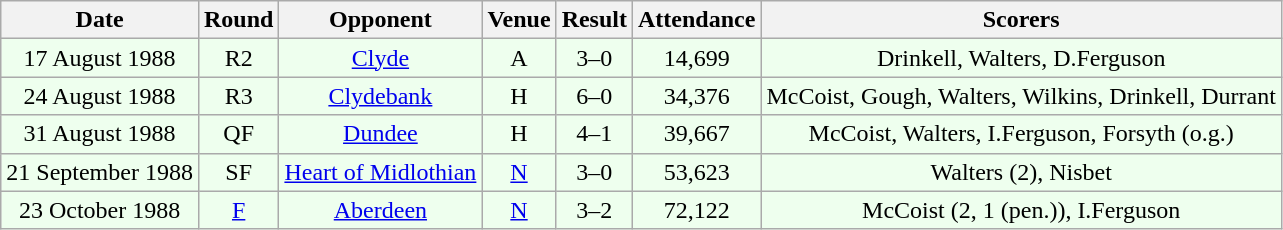<table class="wikitable sortable" style="font-size:100%; text-align:center">
<tr>
<th>Date</th>
<th>Round</th>
<th>Opponent</th>
<th>Venue</th>
<th>Result</th>
<th>Attendance</th>
<th>Scorers</th>
</tr>
<tr bgcolor = "#EEFFEE">
<td>17 August 1988</td>
<td>R2</td>
<td><a href='#'>Clyde</a></td>
<td>A</td>
<td>3–0</td>
<td>14,699</td>
<td>Drinkell, Walters, D.Ferguson</td>
</tr>
<tr bgcolor = "#EEFFEE">
<td>24 August 1988</td>
<td>R3</td>
<td><a href='#'>Clydebank</a></td>
<td>H</td>
<td>6–0</td>
<td>34,376</td>
<td>McCoist, Gough, Walters, Wilkins, Drinkell, Durrant</td>
</tr>
<tr bgcolor = "#EEFFEE">
<td>31 August 1988</td>
<td>QF</td>
<td><a href='#'>Dundee</a></td>
<td>H</td>
<td>4–1</td>
<td>39,667</td>
<td>McCoist, Walters, I.Ferguson, Forsyth (o.g.)</td>
</tr>
<tr bgcolor = "#EEFFEE">
<td>21 September 1988</td>
<td>SF</td>
<td><a href='#'>Heart of Midlothian</a></td>
<td><a href='#'>N</a></td>
<td>3–0</td>
<td>53,623</td>
<td>Walters (2), Nisbet</td>
</tr>
<tr bgcolor = "#EEFFEE">
<td>23 October 1988</td>
<td><a href='#'>F</a></td>
<td><a href='#'>Aberdeen</a></td>
<td><a href='#'>N</a></td>
<td>3–2</td>
<td>72,122</td>
<td>McCoist (2, 1 (pen.)), I.Ferguson</td>
</tr>
</table>
